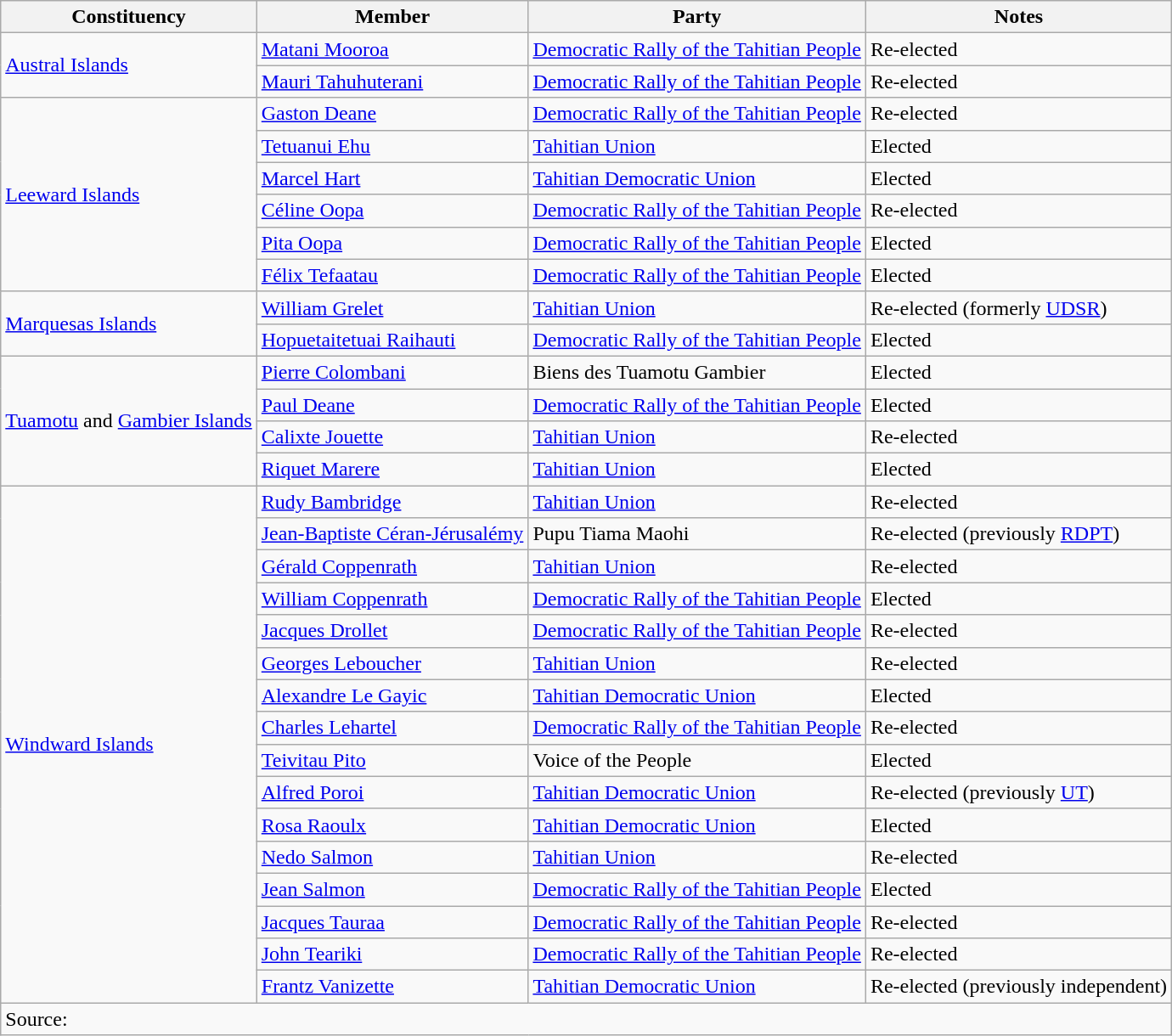<table class="wikitable sortable">
<tr>
<th>Constituency</th>
<th>Member</th>
<th>Party</th>
<th>Notes</th>
</tr>
<tr>
<td rowspan=2><a href='#'>Austral Islands</a></td>
<td><a href='#'>Matani Mooroa</a></td>
<td><a href='#'>Democratic Rally of the Tahitian People</a></td>
<td>Re-elected</td>
</tr>
<tr>
<td><a href='#'>Mauri Tahuhuterani</a></td>
<td><a href='#'>Democratic Rally of the Tahitian People</a></td>
<td>Re-elected</td>
</tr>
<tr>
<td rowspan=6><a href='#'>Leeward Islands</a></td>
<td><a href='#'>Gaston Deane</a></td>
<td><a href='#'>Democratic Rally of the Tahitian People</a></td>
<td>Re-elected</td>
</tr>
<tr>
<td><a href='#'>Tetuanui Ehu</a></td>
<td><a href='#'>Tahitian Union</a></td>
<td>Elected</td>
</tr>
<tr>
<td><a href='#'>Marcel Hart</a></td>
<td><a href='#'>Tahitian Democratic Union</a></td>
<td>Elected</td>
</tr>
<tr>
<td><a href='#'>Céline Oopa</a></td>
<td><a href='#'>Democratic Rally of the Tahitian People</a></td>
<td>Re-elected</td>
</tr>
<tr>
<td><a href='#'>Pita Oopa</a></td>
<td><a href='#'>Democratic Rally of the Tahitian People</a></td>
<td>Elected</td>
</tr>
<tr>
<td><a href='#'>Félix Tefaatau</a></td>
<td><a href='#'>Democratic Rally of the Tahitian People</a></td>
<td>Elected</td>
</tr>
<tr>
<td rowspan=2><a href='#'>Marquesas Islands</a></td>
<td><a href='#'>William Grelet</a></td>
<td><a href='#'>Tahitian Union</a></td>
<td>Re-elected (formerly <a href='#'>UDSR</a>)</td>
</tr>
<tr>
<td><a href='#'>Hopuetaitetuai Raihauti</a></td>
<td><a href='#'>Democratic Rally of the Tahitian People</a></td>
<td>Elected</td>
</tr>
<tr>
<td rowspan=4><a href='#'>Tuamotu</a> and <a href='#'>Gambier Islands</a></td>
<td><a href='#'>Pierre Colombani</a></td>
<td>Biens des Tuamotu Gambier</td>
<td>Elected</td>
</tr>
<tr>
<td><a href='#'>Paul Deane</a></td>
<td><a href='#'>Democratic Rally of the Tahitian People</a></td>
<td>Elected</td>
</tr>
<tr>
<td><a href='#'>Calixte Jouette</a></td>
<td><a href='#'>Tahitian Union</a></td>
<td>Re-elected</td>
</tr>
<tr>
<td><a href='#'>Riquet Marere</a></td>
<td><a href='#'>Tahitian Union</a></td>
<td>Elected</td>
</tr>
<tr>
<td rowspan=16><a href='#'>Windward Islands</a></td>
<td><a href='#'>Rudy Bambridge</a></td>
<td><a href='#'>Tahitian Union</a></td>
<td>Re-elected</td>
</tr>
<tr>
<td><a href='#'>Jean-Baptiste Céran-Jérusalémy</a></td>
<td>Pupu Tiama Maohi</td>
<td>Re-elected (previously <a href='#'>RDPT</a>)</td>
</tr>
<tr>
<td><a href='#'>Gérald Coppenrath</a></td>
<td><a href='#'>Tahitian Union</a></td>
<td>Re-elected</td>
</tr>
<tr>
<td><a href='#'>William Coppenrath</a></td>
<td><a href='#'>Democratic Rally of the Tahitian People</a></td>
<td>Elected</td>
</tr>
<tr>
<td><a href='#'>Jacques Drollet</a></td>
<td><a href='#'>Democratic Rally of the Tahitian People</a></td>
<td>Re-elected</td>
</tr>
<tr>
<td><a href='#'>Georges Leboucher</a></td>
<td><a href='#'>Tahitian Union</a></td>
<td>Re-elected</td>
</tr>
<tr>
<td><a href='#'>Alexandre Le Gayic</a></td>
<td><a href='#'>Tahitian Democratic Union</a></td>
<td>Elected</td>
</tr>
<tr>
<td><a href='#'>Charles Lehartel</a></td>
<td><a href='#'>Democratic Rally of the Tahitian People</a></td>
<td>Re-elected</td>
</tr>
<tr>
<td><a href='#'>Teivitau Pito</a></td>
<td>Voice of the People</td>
<td>Elected</td>
</tr>
<tr>
<td><a href='#'>Alfred Poroi</a></td>
<td><a href='#'>Tahitian Democratic Union</a></td>
<td>Re-elected (previously <a href='#'>UT</a>)</td>
</tr>
<tr>
<td><a href='#'>Rosa Raoulx</a></td>
<td><a href='#'>Tahitian Democratic Union</a></td>
<td>Elected</td>
</tr>
<tr>
<td><a href='#'>Nedo Salmon</a></td>
<td><a href='#'>Tahitian Union</a></td>
<td>Re-elected</td>
</tr>
<tr>
<td><a href='#'>Jean Salmon</a></td>
<td><a href='#'>Democratic Rally of the Tahitian People</a></td>
<td>Elected</td>
</tr>
<tr>
<td><a href='#'>Jacques Tauraa</a></td>
<td><a href='#'>Democratic Rally of the Tahitian People</a></td>
<td>Re-elected</td>
</tr>
<tr>
<td><a href='#'>John Teariki</a></td>
<td><a href='#'>Democratic Rally of the Tahitian People</a></td>
<td>Re-elected</td>
</tr>
<tr>
<td><a href='#'>Frantz Vanizette</a></td>
<td><a href='#'>Tahitian Democratic Union</a></td>
<td>Re-elected (previously independent)</td>
</tr>
<tr class=sortbottom>
<td colspan=4>Source: </td>
</tr>
</table>
